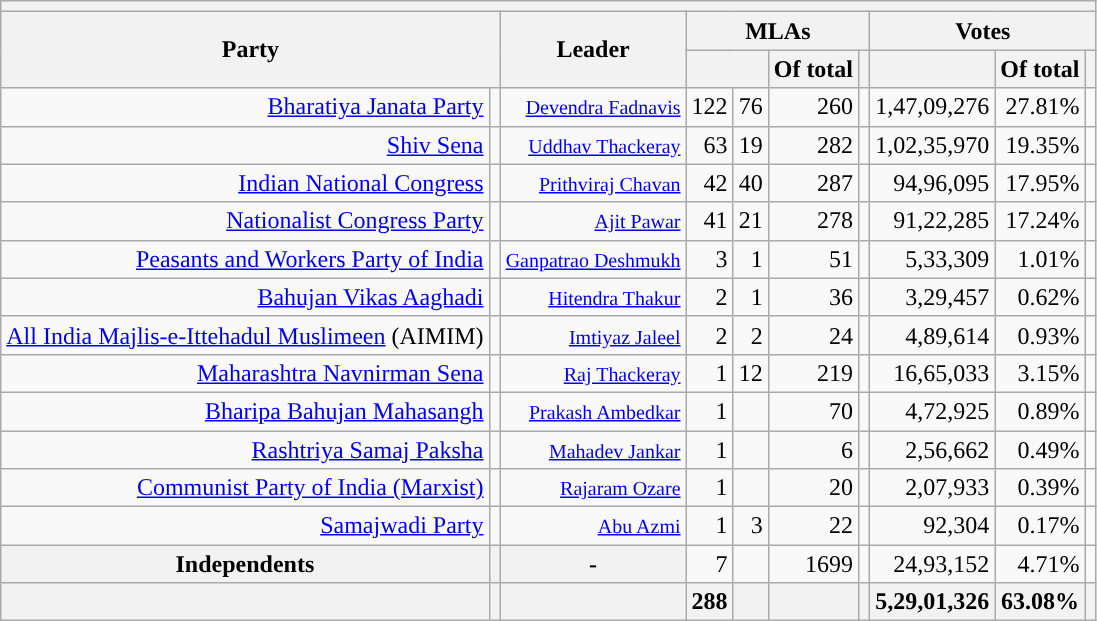<table class="wikitable sortable" style="text-align:right;">
<tr>
<th colspan="10"></th>
</tr>
<tr>
<th colspan="2" rowspan="2">Party</th>
<th rowspan="2">Leader</th>
<th colspan="4">MLAs</th>
<th colspan="3">Votes</th>
</tr>
<tr>
<th colspan="2"></th>
<th>Of total</th>
<th class="unsortable"></th>
<th></th>
<th>Of total</th>
<th class="unsortable"></th>
</tr>
<tr>
<td><a href='#'>Bharatiya Janata Party</a></td>
<td style="color:inherit;background-color:"></td>
<td><a href='#'><small>Devendra Fadnavis</small></a></td>
<td>122</td>
<td>76</td>
<td>260</td>
<td></td>
<td>1,47,09,276</td>
<td>27.81%</td>
<td></td>
</tr>
<tr>
<td><a href='#'>Shiv Sena</a></td>
<td style="color:inherit;background-color: "></td>
<td><a href='#'><small>Uddhav Thackeray</small></a></td>
<td>63</td>
<td>19</td>
<td>282</td>
<td></td>
<td>1,02,35,970</td>
<td>19.35%</td>
<td></td>
</tr>
<tr>
<td><a href='#'>Indian National Congress</a></td>
<td style="color:inherit;background-color: "></td>
<td><a href='#'><small>Prithviraj Chavan</small></a></td>
<td>42</td>
<td>40</td>
<td>287</td>
<td></td>
<td>94,96,095</td>
<td>17.95%</td>
<td></td>
</tr>
<tr>
<td><a href='#'>Nationalist Congress Party</a></td>
<td style="color:inherit;background-color: "></td>
<td><a href='#'><small>Ajit Pawar</small></a></td>
<td>41</td>
<td>21</td>
<td>278</td>
<td></td>
<td>91,22,285</td>
<td>17.24%</td>
<td></td>
</tr>
<tr>
<td><a href='#'>Peasants and Workers Party of India</a></td>
<td style="color:inherit;background-color: "></td>
<td><a href='#'><small>Ganpatrao Deshmukh</small></a></td>
<td>3</td>
<td>1</td>
<td>51</td>
<td></td>
<td>5,33,309</td>
<td>1.01%</td>
<td></td>
</tr>
<tr>
<td><a href='#'>Bahujan Vikas Aaghadi</a></td>
<td style="color:inherit;background-color: "></td>
<td><a href='#'><small>Hitendra Thakur</small></a></td>
<td>2</td>
<td>1</td>
<td>36</td>
<td></td>
<td>3,29,457</td>
<td>0.62%</td>
<td></td>
</tr>
<tr>
<td><a href='#'>All India Majlis-e-Ittehadul Muslimeen</a> (AIMIM)</td>
<td style="color:inherit;background:"></td>
<td><a href='#'><small>Imtiyaz Jaleel</small></a></td>
<td>2</td>
<td>2</td>
<td>24</td>
<td></td>
<td>4,89,614</td>
<td>0.93%</td>
<td></td>
</tr>
<tr>
<td><a href='#'>Maharashtra Navnirman Sena</a></td>
<td style="color:inherit;background-color: "></td>
<td><a href='#'><small>Raj Thackeray</small></a></td>
<td>1</td>
<td>12</td>
<td>219</td>
<td></td>
<td>16,65,033</td>
<td>3.15%</td>
<td></td>
</tr>
<tr>
<td><a href='#'>Bharipa Bahujan Mahasangh</a></td>
<td style="color:inherit;background-color: "></td>
<td><a href='#'><small>Prakash Ambedkar</small></a></td>
<td>1</td>
<td></td>
<td>70</td>
<td></td>
<td>4,72,925</td>
<td>0.89%</td>
<td></td>
</tr>
<tr>
<td><a href='#'>Rashtriya Samaj Paksha</a></td>
<td style="color:inherit;background-color: "></td>
<td><a href='#'><small>Mahadev Jankar</small></a></td>
<td>1</td>
<td></td>
<td>6</td>
<td></td>
<td>2,56,662</td>
<td>0.49%</td>
<td></td>
</tr>
<tr>
<td><a href='#'>Communist Party of India (Marxist)</a></td>
<td style="color:inherit;background-color: "></td>
<td><a href='#'><small>Rajaram Ozare</small></a></td>
<td>1</td>
<td></td>
<td>20</td>
<td></td>
<td>2,07,933</td>
<td>0.39%</td>
<td></td>
</tr>
<tr>
<td><a href='#'>Samajwadi Party</a></td>
<td style="color:inherit;background-color: "></td>
<td><a href='#'><small>Abu Azmi</small></a></td>
<td>1</td>
<td>3</td>
<td>22</td>
<td></td>
<td>92,304</td>
<td>0.17%</td>
<td></td>
</tr>
<tr>
<th>Independents</th>
<th></th>
<th>-</th>
<td>7</td>
<td></td>
<td>1699</td>
<td></td>
<td>24,93,152</td>
<td>4.71%</td>
<td></td>
</tr>
<tr>
<th></th>
<th></th>
<th></th>
<th>288</th>
<th></th>
<th></th>
<th></th>
<th>5,29,01,326</th>
<th><strong>63.08%</strong></th>
<th></th>
</tr>
</table>
